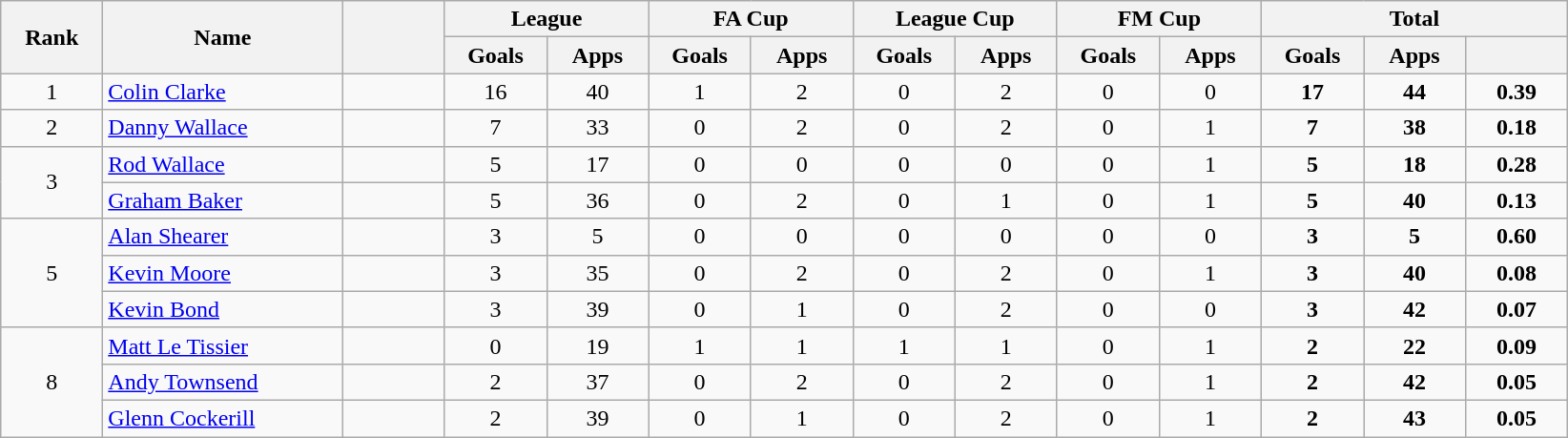<table class="wikitable plainrowheaders" style="text-align:center;">
<tr>
<th scope="col" rowspan="2" style="width:4em;">Rank</th>
<th scope="col" rowspan="2" style="width:10em;">Name</th>
<th scope="col" rowspan="2" style="width:4em;"></th>
<th scope="col" colspan="2">League</th>
<th scope="col" colspan="2">FA Cup</th>
<th scope="col" colspan="2">League Cup</th>
<th scope="col" colspan="2">FM Cup</th>
<th scope="col" colspan="3">Total</th>
</tr>
<tr>
<th scope="col" style="width:4em;">Goals</th>
<th scope="col" style="width:4em;">Apps</th>
<th scope="col" style="width:4em;">Goals</th>
<th scope="col" style="width:4em;">Apps</th>
<th scope="col" style="width:4em;">Goals</th>
<th scope="col" style="width:4em;">Apps</th>
<th scope="col" style="width:4em;">Goals</th>
<th scope="col" style="width:4em;">Apps</th>
<th scope="col" style="width:4em;">Goals</th>
<th scope="col" style="width:4em;">Apps</th>
<th scope="col" style="width:4em;"></th>
</tr>
<tr>
<td>1</td>
<td align="left"><a href='#'>Colin Clarke</a></td>
<td></td>
<td>16</td>
<td>40</td>
<td>1</td>
<td>2</td>
<td>0</td>
<td>2</td>
<td>0</td>
<td>0</td>
<td><strong>17</strong></td>
<td><strong>44</strong></td>
<td><strong>0.39</strong></td>
</tr>
<tr>
<td>2</td>
<td align="left"><a href='#'>Danny Wallace</a></td>
<td></td>
<td>7</td>
<td>33</td>
<td>0</td>
<td>2</td>
<td>0</td>
<td>2</td>
<td>0</td>
<td>1</td>
<td><strong>7</strong></td>
<td><strong>38</strong></td>
<td><strong>0.18</strong></td>
</tr>
<tr>
<td rowspan="2">3</td>
<td align="left"><a href='#'>Rod Wallace</a></td>
<td></td>
<td>5</td>
<td>17</td>
<td>0</td>
<td>0</td>
<td>0</td>
<td>0</td>
<td>0</td>
<td>1</td>
<td><strong>5</strong></td>
<td><strong>18</strong></td>
<td><strong>0.28</strong></td>
</tr>
<tr>
<td align="left"><a href='#'>Graham Baker</a></td>
<td></td>
<td>5</td>
<td>36</td>
<td>0</td>
<td>2</td>
<td>0</td>
<td>1</td>
<td>0</td>
<td>1</td>
<td><strong>5</strong></td>
<td><strong>40</strong></td>
<td><strong>0.13</strong></td>
</tr>
<tr>
<td rowspan="3">5</td>
<td align="left"><a href='#'>Alan Shearer</a></td>
<td></td>
<td>3</td>
<td>5</td>
<td>0</td>
<td>0</td>
<td>0</td>
<td>0</td>
<td>0</td>
<td>0</td>
<td><strong>3</strong></td>
<td><strong>5</strong></td>
<td><strong>0.60</strong></td>
</tr>
<tr>
<td align="left"><a href='#'>Kevin Moore</a></td>
<td></td>
<td>3</td>
<td>35</td>
<td>0</td>
<td>2</td>
<td>0</td>
<td>2</td>
<td>0</td>
<td>1</td>
<td><strong>3</strong></td>
<td><strong>40</strong></td>
<td><strong>0.08</strong></td>
</tr>
<tr>
<td align="left"><a href='#'>Kevin Bond</a></td>
<td></td>
<td>3</td>
<td>39</td>
<td>0</td>
<td>1</td>
<td>0</td>
<td>2</td>
<td>0</td>
<td>0</td>
<td><strong>3</strong></td>
<td><strong>42</strong></td>
<td><strong>0.07</strong></td>
</tr>
<tr>
<td rowspan="3">8</td>
<td align="left"><a href='#'>Matt Le Tissier</a></td>
<td></td>
<td>0</td>
<td>19</td>
<td>1</td>
<td>1</td>
<td>1</td>
<td>1</td>
<td>0</td>
<td>1</td>
<td><strong>2</strong></td>
<td><strong>22</strong></td>
<td><strong>0.09</strong></td>
</tr>
<tr>
<td align="left"><a href='#'>Andy Townsend</a></td>
<td></td>
<td>2</td>
<td>37</td>
<td>0</td>
<td>2</td>
<td>0</td>
<td>2</td>
<td>0</td>
<td>1</td>
<td><strong>2</strong></td>
<td><strong>42</strong></td>
<td><strong>0.05</strong></td>
</tr>
<tr>
<td align="left"><a href='#'>Glenn Cockerill</a></td>
<td></td>
<td>2</td>
<td>39</td>
<td>0</td>
<td>1</td>
<td>0</td>
<td>2</td>
<td>0</td>
<td>1</td>
<td><strong>2</strong></td>
<td><strong>43</strong></td>
<td><strong>0.05</strong></td>
</tr>
</table>
